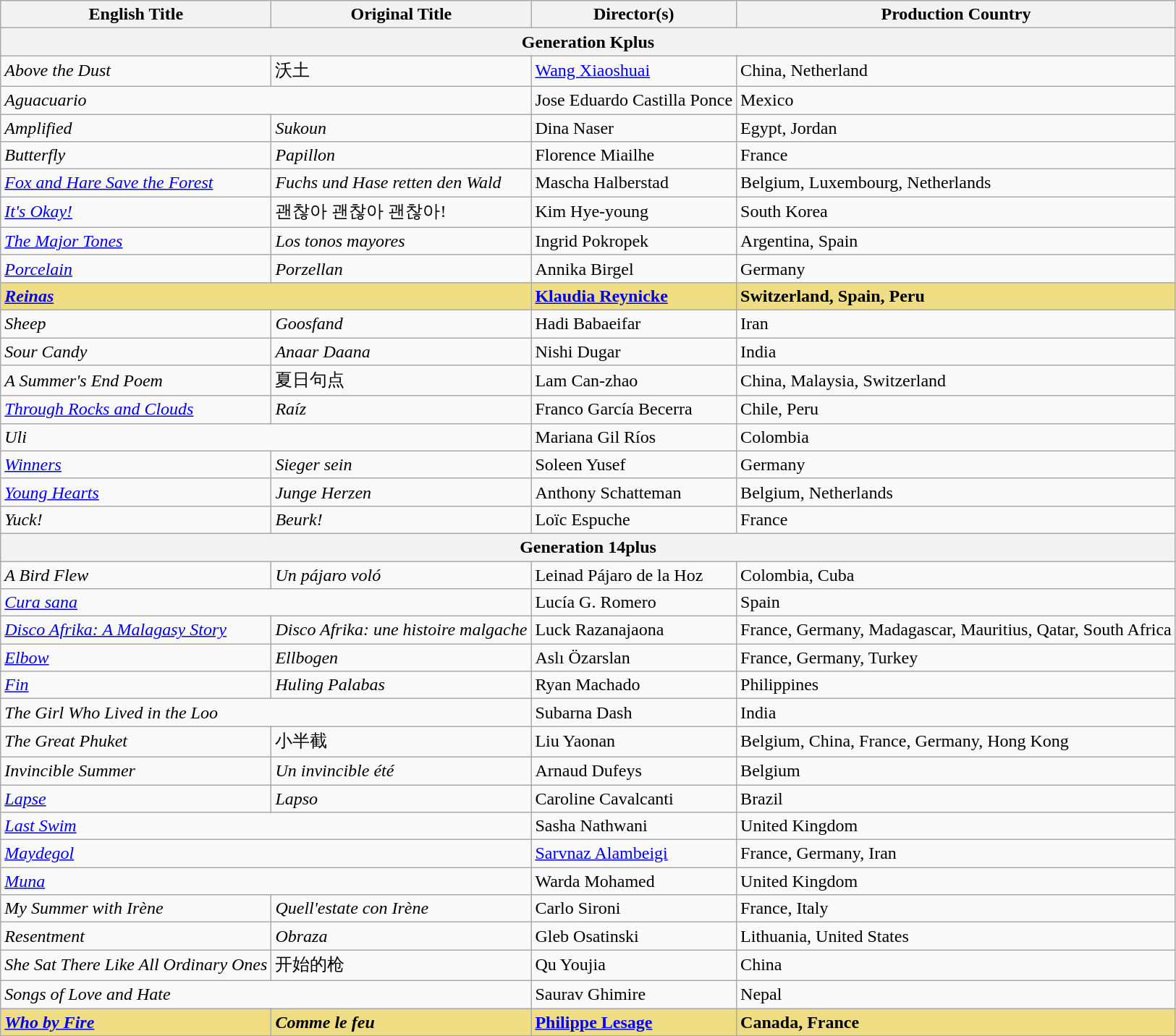<table class="wikitable">
<tr>
<th>English Title</th>
<th>Original Title</th>
<th>Director(s)</th>
<th>Production Country</th>
</tr>
<tr>
<th colspan="4">Generation Kplus</th>
</tr>
<tr>
<td><em>Above the Dust</em></td>
<td>沃土</td>
<td><a href='#'>Wang Xiaoshuai</a></td>
<td>China, Netherland</td>
</tr>
<tr>
<td colspan="2"><em>Aguacuario</em></td>
<td>Jose Eduardo Castilla Ponce</td>
<td>Mexico</td>
</tr>
<tr>
<td><em>Amplified</em></td>
<td><em>Sukoun</em></td>
<td>Dina Naser</td>
<td>Egypt, Jordan</td>
</tr>
<tr>
<td><em>Butterfly</em></td>
<td><em>Papillon</em></td>
<td>Florence Miailhe</td>
<td>France</td>
</tr>
<tr>
<td><em><a href='#'>Fox and Hare Save the Forest</a></em></td>
<td><em>Fuchs und Hase retten den Wald</em></td>
<td>Mascha Halberstad</td>
<td>Belgium, Luxembourg, Netherlands</td>
</tr>
<tr>
<td><em><a href='#'>It's Okay!</a></em></td>
<td>괜찮아 괜찮아 괜찮아!</td>
<td>Kim Hye-young</td>
<td>South Korea</td>
</tr>
<tr>
<td><em><a href='#'>The Major Tones</a></em></td>
<td><em>Los tonos mayores</em></td>
<td>Ingrid Pokropek</td>
<td>Argentina, Spain</td>
</tr>
<tr>
<td><em><a href='#'>Porcelain</a></em></td>
<td><em>Porzellan</em></td>
<td>Annika Birgel</td>
<td>Germany</td>
</tr>
<tr style="background:#EEDD82;">
<td colspan="2"><strong><em><a href='#'>Reinas</a></em></strong></td>
<td><strong><a href='#'>Klaudia Reynicke</a></strong></td>
<td><strong>Switzerland, Spain, Peru</strong></td>
</tr>
<tr>
<td><em>Sheep</em></td>
<td><em>Goosfand</em></td>
<td>Hadi Babaeifar</td>
<td>Iran</td>
</tr>
<tr>
<td><em>Sour Candy</em></td>
<td><em>Anaar Daana</em></td>
<td>Nishi Dugar</td>
<td>India</td>
</tr>
<tr>
<td><em>A Summer's End Poem</em></td>
<td>夏日句点</td>
<td>Lam Can-zhao</td>
<td>China, Malaysia, Switzerland</td>
</tr>
<tr>
<td><em><a href='#'>Through Rocks and Clouds</a></em></td>
<td><em>Raíz</em></td>
<td>Franco García Becerra</td>
<td>Chile, Peru</td>
</tr>
<tr>
<td colspan="2"><em>Uli</em></td>
<td>Mariana Gil Ríos</td>
<td>Colombia</td>
</tr>
<tr>
<td><em><a href='#'>Winners</a></em></td>
<td><em>Sieger sein</em></td>
<td>Soleen Yusef</td>
<td>Germany</td>
</tr>
<tr>
<td><em><a href='#'>Young Hearts</a></em></td>
<td><em>Junge Herzen</em></td>
<td>Anthony Schatteman</td>
<td>Belgium, Netherlands</td>
</tr>
<tr>
<td><em>Yuck!</em></td>
<td><em>Beurk!</em></td>
<td>Loïc Espuche</td>
<td>France</td>
</tr>
<tr>
<th colspan="4">Generation 14plus</th>
</tr>
<tr>
<td><em>A Bird Flew</em></td>
<td><em>Un pájaro voló</em></td>
<td>Leinad Pájaro de la Hoz</td>
<td>Colombia, Cuba</td>
</tr>
<tr>
<td colspan="2"><em><a href='#'>Cura sana</a></em></td>
<td>Lucía G. Romero</td>
<td>Spain</td>
</tr>
<tr>
<td><em><a href='#'>Disco Afrika: A Malagasy Story</a></em></td>
<td><em>Disco Afrika: une histoire malgache</em></td>
<td>Luck Razanajaona</td>
<td>France, Germany, Madagascar, Mauritius, Qatar, South Africa</td>
</tr>
<tr>
<td><em><a href='#'>Elbow</a></em></td>
<td><em>Ellbogen</em></td>
<td>Aslı Özarslan</td>
<td>France, Germany, Turkey</td>
</tr>
<tr>
<td><em><a href='#'>Fin</a></em></td>
<td><em>Huling Palabas</em></td>
<td>Ryan Machado</td>
<td>Philippines</td>
</tr>
<tr>
<td colspan="2"><em>The Girl Who Lived in the Loo</em></td>
<td>Subarna Dash</td>
<td>India</td>
</tr>
<tr>
<td><em>The Great Phuket</em></td>
<td>小半截</td>
<td>Liu Yaonan</td>
<td>Belgium, China, France, Germany, Hong Kong</td>
</tr>
<tr>
<td><em>Invincible Summer</em></td>
<td><em>Un invincible été</em></td>
<td>Arnaud Dufeys</td>
<td>Belgium</td>
</tr>
<tr>
<td><em><a href='#'>Lapse</a></em></td>
<td><em>Lapso</em></td>
<td>Caroline Cavalcanti</td>
<td>Brazil</td>
</tr>
<tr>
<td colspan="2"><em><a href='#'>Last Swim</a></em></td>
<td>Sasha Nathwani</td>
<td>United Kingdom</td>
</tr>
<tr>
<td colspan="2"><em><a href='#'>Maydegol</a></em></td>
<td><a href='#'>Sarvnaz Alambeigi</a></td>
<td>France, Germany, Iran</td>
</tr>
<tr>
<td colspan="2"><em><a href='#'>Muna</a></em></td>
<td>Warda Mohamed</td>
<td>United Kingdom</td>
</tr>
<tr>
<td><em>My Summer with Irène</em></td>
<td><em>Quell'estate con Irène</em></td>
<td>Carlo Sironi</td>
<td>France, Italy</td>
</tr>
<tr>
<td><em>Resentment</em></td>
<td><em>Obraza</em></td>
<td>Gleb Osatinski</td>
<td>Lithuania, United States</td>
</tr>
<tr>
<td><em>She Sat There Like All Ordinary Ones</em></td>
<td>开始的枪</td>
<td>Qu Youjia</td>
<td>China</td>
</tr>
<tr>
<td colspan="2"><em>Songs of Love and Hate</em></td>
<td>Saurav Ghimire</td>
<td>Nepal</td>
</tr>
<tr style="background:#EEDD82;">
<td><em><a href='#'><strong>Who by Fire</strong></a></em></td>
<td><strong><em>Comme le feu</em></strong></td>
<td><strong><a href='#'>Philippe Lesage</a></strong></td>
<td><strong>Canada, France</strong></td>
</tr>
</table>
